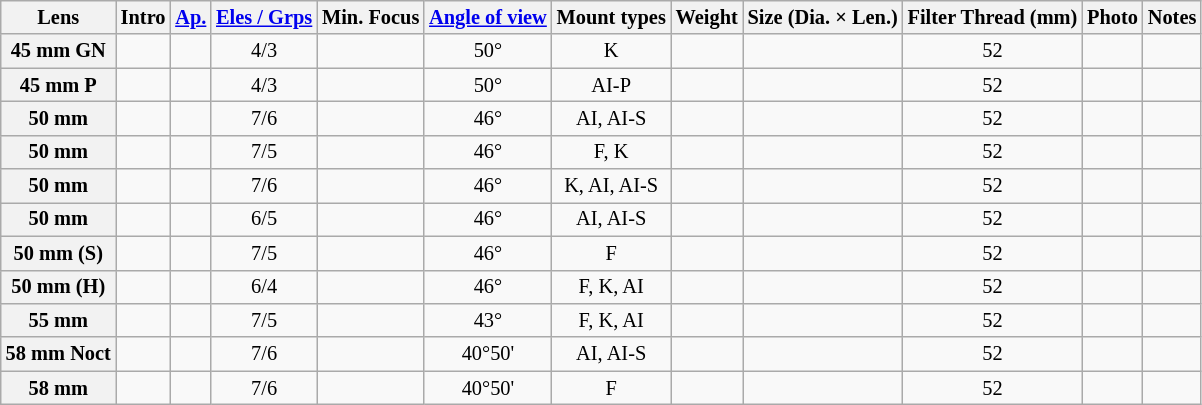<table class="wikitable sortable" style="font-size:85%;text-align:center;">
<tr>
<th data-sort-type="text">Lens</th>
<th data-sort-type="isoDate">Intro</th>
<th data-sort-type="text"><a href='#'>Ap.</a></th>
<th data-sort-type="number"><a href='#'>Eles / Grps</a></th>
<th data-sort-type="number">Min. Focus</th>
<th data-sort-type="number"><a href='#'>Angle of view</a></th>
<th data-sort-type="text">Mount types</th>
<th data-sort-type="number">Weight</th>
<th data-sort-type="number">Size (Dia. × Len.)</th>
<th data-sort-type="number">Filter Thread (mm)</th>
<th class="unsortable">Photo</th>
<th class="unsortable">Notes</th>
</tr>
<tr>
<th>45 mm  GN</th>
<td></td>
<td></td>
<td>4/3</td>
<td></td>
<td>50°</td>
<td>K</td>
<td></td>
<td></td>
<td>52</td>
<td></td>
<td style="text-align:left;"></td>
</tr>
<tr>
<th>45 mm  P</th>
<td></td>
<td></td>
<td>4/3</td>
<td></td>
<td>50°</td>
<td>AI-P</td>
<td></td>
<td></td>
<td>52</td>
<td></td>
<td style="text-align:left;"></td>
</tr>
<tr>
<th>50 mm </th>
<td></td>
<td></td>
<td>7/6</td>
<td></td>
<td>46°</td>
<td>AI, AI-S</td>
<td></td>
<td></td>
<td>52</td>
<td></td>
<td style="text-align:left;"></td>
</tr>
<tr>
<th>50 mm </th>
<td></td>
<td></td>
<td>7/5</td>
<td></td>
<td>46°</td>
<td>F, K</td>
<td></td>
<td></td>
<td>52</td>
<td></td>
<td style="text-align:left;"></td>
</tr>
<tr>
<th>50 mm </th>
<td></td>
<td></td>
<td>7/6</td>
<td></td>
<td>46°</td>
<td>K, AI, AI-S</td>
<td></td>
<td></td>
<td>52</td>
<td></td>
<td style="text-align:left;"></td>
</tr>
<tr>
<th>50 mm </th>
<td></td>
<td></td>
<td>6/5</td>
<td></td>
<td>46°</td>
<td>AI, AI-S</td>
<td></td>
<td></td>
<td>52</td>
<td></td>
<td style="text-align:left;"></td>
</tr>
<tr>
<th>50 mm  (S)</th>
<td></td>
<td></td>
<td>7/5</td>
<td></td>
<td>46°</td>
<td>F</td>
<td></td>
<td></td>
<td>52</td>
<td></td>
<td style="text-align:left;"></td>
</tr>
<tr>
<th>50 mm  (H)</th>
<td></td>
<td></td>
<td>6/4</td>
<td></td>
<td>46°</td>
<td>F, K, AI</td>
<td></td>
<td></td>
<td>52</td>
<td></td>
<td style="text-align:left;"></td>
</tr>
<tr>
<th>55 mm </th>
<td></td>
<td></td>
<td>7/5</td>
<td></td>
<td>43°</td>
<td>F, K, AI</td>
<td></td>
<td></td>
<td>52</td>
<td></td>
<td style="text-align:left;"></td>
</tr>
<tr>
<th>58 mm  Noct</th>
<td></td>
<td></td>
<td>7/6</td>
<td></td>
<td>40°50'</td>
<td>AI, AI-S</td>
<td></td>
<td></td>
<td>52</td>
<td></td>
<td style="text-align:left;"></td>
</tr>
<tr>
<th>58 mm </th>
<td></td>
<td></td>
<td>7/6</td>
<td></td>
<td>40°50'</td>
<td>F</td>
<td></td>
<td></td>
<td>52</td>
<td></td>
<td style="text-align:left;"></td>
</tr>
</table>
